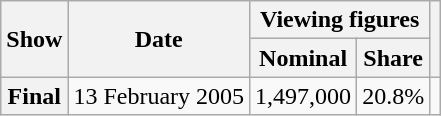<table class="wikitable plainrowheaders sortable" style="text-align:center">
<tr>
<th rowspan="2">Show</th>
<th rowspan="2">Date</th>
<th colspan="2">Viewing figures</th>
<th rowspan="2"></th>
</tr>
<tr>
<th scope="col">Nominal</th>
<th>Share</th>
</tr>
<tr>
<th scope="row">Final</th>
<td>13 February 2005</td>
<td>1,497,000</td>
<td>20.8%</td>
<td></td>
</tr>
</table>
